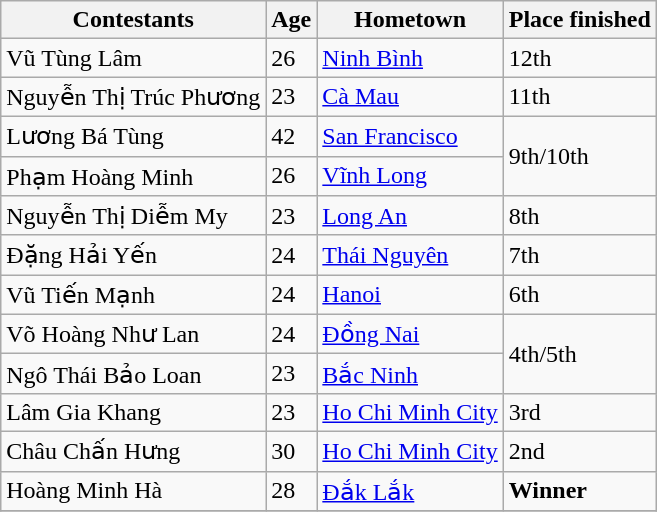<table class="wikitable sortable">
<tr>
<th>Contestants</th>
<th>Age</th>
<th>Hometown</th>
<th>Place finished</th>
</tr>
<tr>
<td>Vũ Tùng Lâm</td>
<td>26</td>
<td><a href='#'>Ninh Bình</a></td>
<td>12th</td>
</tr>
<tr>
<td>Nguyễn Thị Trúc Phương</td>
<td>23</td>
<td><a href='#'>Cà Mau</a></td>
<td>11th</td>
</tr>
<tr>
<td>Lương Bá Tùng</td>
<td>42</td>
<td><a href='#'>San Francisco</a></td>
<td rowspan="2">9th/10th</td>
</tr>
<tr>
<td>Phạm Hoàng Minh</td>
<td>26</td>
<td><a href='#'>Vĩnh Long</a></td>
</tr>
<tr>
<td>Nguyễn Thị Diễm My</td>
<td>23</td>
<td><a href='#'>Long An</a></td>
<td>8th</td>
</tr>
<tr>
<td>Đặng Hải Yến</td>
<td>24</td>
<td><a href='#'>Thái Nguyên</a></td>
<td>7th</td>
</tr>
<tr>
<td>Vũ Tiến Mạnh</td>
<td>24</td>
<td><a href='#'>Hanoi</a></td>
<td>6th</td>
</tr>
<tr>
<td>Võ Hoàng Như Lan</td>
<td>24</td>
<td><a href='#'>Đồng Nai</a></td>
<td rowspan="2">4th/5th</td>
</tr>
<tr>
<td>Ngô Thái Bảo Loan</td>
<td>23</td>
<td><a href='#'>Bắc Ninh</a></td>
</tr>
<tr>
<td>Lâm Gia Khang</td>
<td>23</td>
<td><a href='#'>Ho Chi Minh City</a></td>
<td>3rd</td>
</tr>
<tr>
<td>Châu Chấn Hưng</td>
<td>30</td>
<td><a href='#'>Ho Chi Minh City</a></td>
<td>2nd</td>
</tr>
<tr>
<td>Hoàng Minh Hà</td>
<td>28</td>
<td><a href='#'>Đắk Lắk</a></td>
<td><strong>Winner</strong></td>
</tr>
<tr>
</tr>
</table>
